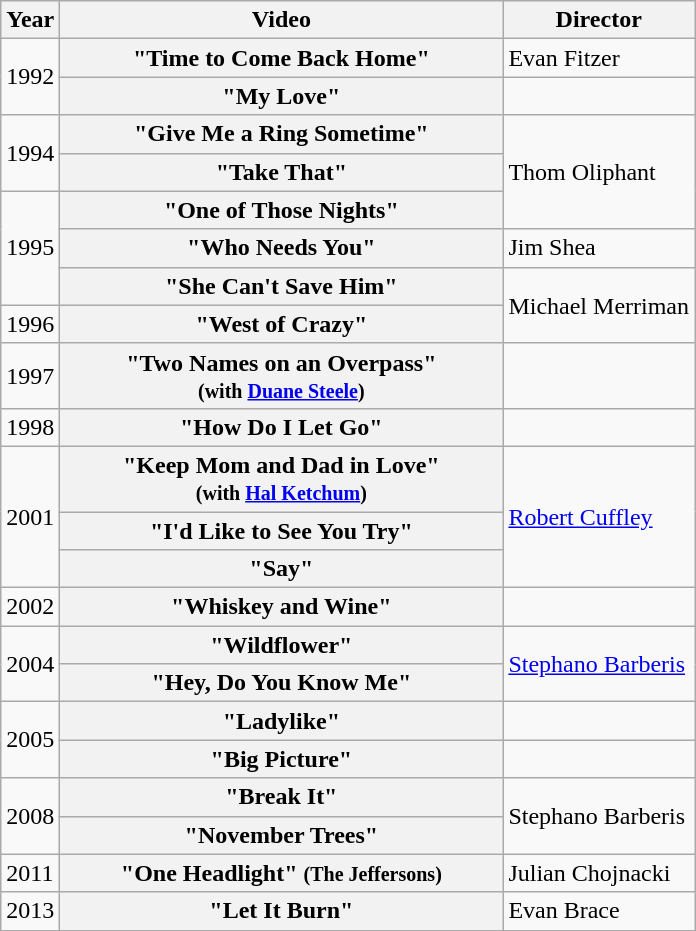<table class="wikitable plainrowheaders">
<tr>
<th>Year</th>
<th style="width:18em;">Video</th>
<th>Director</th>
</tr>
<tr>
<td rowspan="2">1992</td>
<th scope="row">"Time to Come Back Home"</th>
<td>Evan Fitzer</td>
</tr>
<tr>
<th scope="row">"My Love"</th>
<td></td>
</tr>
<tr>
<td rowspan="2">1994</td>
<th scope="row">"Give Me a Ring Sometime"</th>
<td rowspan="3">Thom Oliphant</td>
</tr>
<tr>
<th scope="row">"Take That"</th>
</tr>
<tr>
<td rowspan="3">1995</td>
<th scope="row">"One of Those Nights"</th>
</tr>
<tr>
<th scope="row">"Who Needs You"</th>
<td>Jim Shea</td>
</tr>
<tr>
<th scope="row">"She Can't Save Him"</th>
<td rowspan="2">Michael Merriman</td>
</tr>
<tr>
<td>1996</td>
<th scope="row">"West of Crazy"</th>
</tr>
<tr>
<td>1997</td>
<th scope="row">"Two Names on an Overpass"<br><small>(with <a href='#'>Duane Steele</a>)</small></th>
<td></td>
</tr>
<tr>
<td>1998</td>
<th scope="row">"How Do I Let Go"</th>
<td></td>
</tr>
<tr>
<td rowspan="3">2001</td>
<th scope="row">"Keep Mom and Dad in Love"<br><small>(with <a href='#'>Hal Ketchum</a>)</small></th>
<td rowspan="3"><a href='#'>Robert Cuffley</a></td>
</tr>
<tr>
<th scope="row">"I'd Like to See You Try"</th>
</tr>
<tr>
<th scope="row">"Say"</th>
</tr>
<tr>
<td>2002</td>
<th scope="row">"Whiskey and Wine"</th>
<td></td>
</tr>
<tr>
<td rowspan="2">2004</td>
<th scope="row">"Wildflower"</th>
<td rowspan="2"><a href='#'>Stephano Barberis</a></td>
</tr>
<tr>
<th scope="row">"Hey, Do You Know Me"</th>
</tr>
<tr>
<td rowspan="2">2005</td>
<th scope="row">"Ladylike"</th>
<td></td>
</tr>
<tr>
<th scope="row">"Big Picture"</th>
<td></td>
</tr>
<tr>
<td rowspan="2">2008</td>
<th scope="row">"Break It"</th>
<td rowspan="2">Stephano Barberis</td>
</tr>
<tr>
<th scope="row">"November Trees"</th>
</tr>
<tr>
<td>2011</td>
<th scope="row">"One Headlight" <small>(The Jeffersons)</small></th>
<td>Julian Chojnacki</td>
</tr>
<tr>
<td>2013</td>
<th scope="row">"Let It Burn"</th>
<td>Evan Brace</td>
</tr>
</table>
